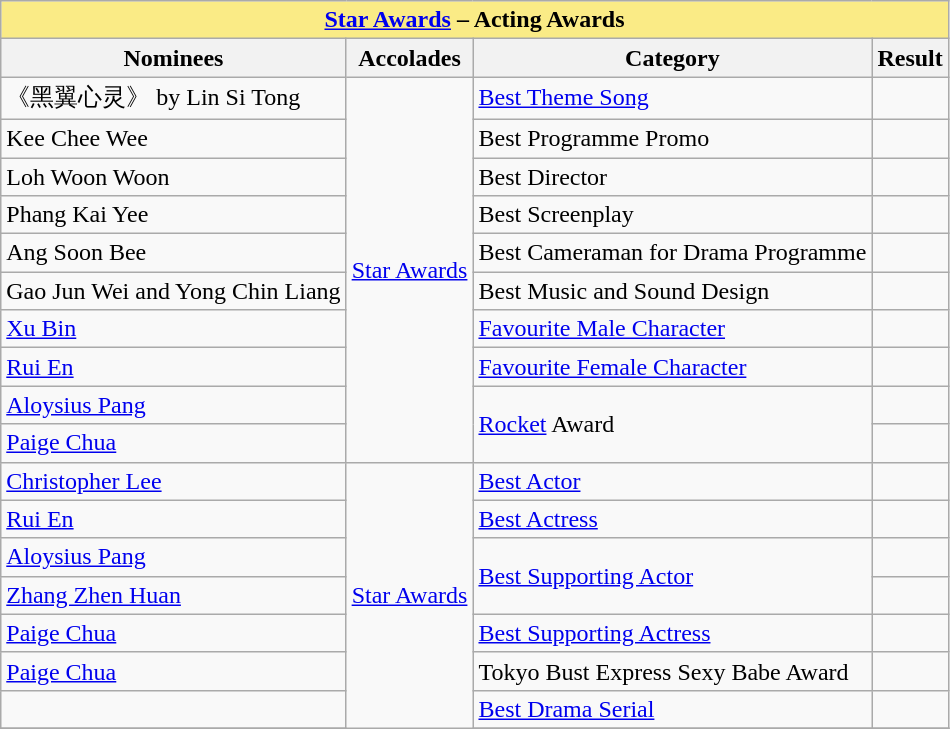<table class="wikitable sortable">
<tr>
<th colspan="4" - style="background:#FAEB86;" align="center"><a href='#'>Star Awards</a> – Acting Awards</th>
</tr>
<tr>
<th>Nominees</th>
<th>Accolades</th>
<th>Category</th>
<th>Result</th>
</tr>
<tr>
<td>《黑翼心灵》 by Lin Si Tong</td>
<td rowspan="10"><a href='#'>Star Awards</a></td>
<td><a href='#'>Best Theme Song</a></td>
<td></td>
</tr>
<tr>
<td>Kee Chee Wee</td>
<td>Best Programme Promo</td>
<td></td>
</tr>
<tr>
<td>Loh Woon Woon</td>
<td>Best Director</td>
<td></td>
</tr>
<tr>
<td>Phang Kai Yee</td>
<td>Best Screenplay</td>
<td></td>
</tr>
<tr>
<td>Ang Soon Bee</td>
<td>Best Cameraman for Drama Programme</td>
<td></td>
</tr>
<tr>
<td>Gao Jun Wei  and Yong Chin Liang</td>
<td>Best Music and Sound Design</td>
<td></td>
</tr>
<tr>
<td><a href='#'>Xu Bin</a></td>
<td><a href='#'>Favourite Male Character</a></td>
<td></td>
</tr>
<tr>
<td><a href='#'>Rui En</a></td>
<td><a href='#'>Favourite Female Character</a></td>
<td></td>
</tr>
<tr>
<td><a href='#'>Aloysius Pang</a></td>
<td rowspan="2"><a href='#'>Rocket</a> Award</td>
<td></td>
</tr>
<tr>
<td><a href='#'>Paige Chua</a></td>
<td></td>
</tr>
<tr>
<td><a href='#'>Christopher Lee</a></td>
<td rowspan="9"><a href='#'>Star Awards</a></td>
<td><a href='#'>Best Actor</a></td>
<td></td>
</tr>
<tr>
<td><a href='#'>Rui En</a></td>
<td><a href='#'>Best Actress</a></td>
<td></td>
</tr>
<tr>
<td><a href='#'>Aloysius Pang</a></td>
<td rowspan="2"><a href='#'>Best Supporting Actor</a></td>
<td></td>
</tr>
<tr>
<td><a href='#'>Zhang Zhen Huan</a></td>
<td></td>
</tr>
<tr>
<td><a href='#'>Paige Chua</a></td>
<td><a href='#'>Best Supporting Actress</a></td>
<td></td>
</tr>
<tr>
<td><a href='#'>Paige Chua</a></td>
<td>Tokyo Bust Express Sexy Babe Award</td>
<td></td>
</tr>
<tr>
<td></td>
<td><a href='#'>Best Drama Serial</a></td>
<td></td>
</tr>
<tr>
</tr>
</table>
